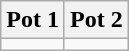<table class="wikitable">
<tr>
<th>Pot 1</th>
<th>Pot 2</th>
</tr>
<tr>
<td valign=top></td>
<td valign=top></td>
</tr>
</table>
